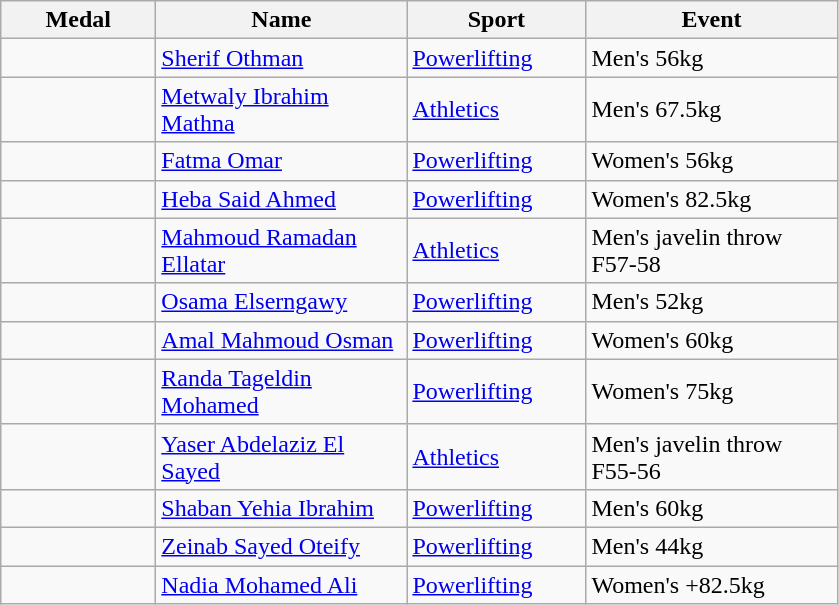<table class="wikitable">
<tr>
<th style="width:6em">Medal</th>
<th style="width:10em">Name</th>
<th style="width:7em">Sport</th>
<th style="width:10em">Event</th>
</tr>
<tr>
<td></td>
<td><a href='#'>Sherif Othman</a></td>
<td><a href='#'>Powerlifting</a></td>
<td>Men's 56kg</td>
</tr>
<tr>
<td></td>
<td><a href='#'>Metwaly Ibrahim Mathna</a></td>
<td><a href='#'>Athletics</a></td>
<td>Men's 67.5kg</td>
</tr>
<tr>
<td></td>
<td><a href='#'>Fatma Omar</a></td>
<td><a href='#'>Powerlifting</a></td>
<td>Women's 56kg</td>
</tr>
<tr>
<td></td>
<td><a href='#'>Heba Said Ahmed</a></td>
<td><a href='#'>Powerlifting</a></td>
<td>Women's 82.5kg</td>
</tr>
<tr>
<td></td>
<td><a href='#'>Mahmoud Ramadan Ellatar</a></td>
<td><a href='#'>Athletics</a></td>
<td>Men's javelin throw F57-58</td>
</tr>
<tr>
<td></td>
<td><a href='#'>Osama Elserngawy</a></td>
<td><a href='#'>Powerlifting</a></td>
<td>Men's 52kg</td>
</tr>
<tr>
<td></td>
<td><a href='#'>Amal Mahmoud Osman</a></td>
<td><a href='#'>Powerlifting</a></td>
<td>Women's 60kg</td>
</tr>
<tr>
<td></td>
<td><a href='#'>Randa Tageldin Mohamed</a></td>
<td><a href='#'>Powerlifting</a></td>
<td>Women's 75kg</td>
</tr>
<tr>
<td></td>
<td><a href='#'>Yaser Abdelaziz El Sayed</a></td>
<td><a href='#'>Athletics</a></td>
<td>Men's javelin throw F55-56</td>
</tr>
<tr>
<td></td>
<td><a href='#'>Shaban Yehia Ibrahim</a></td>
<td><a href='#'>Powerlifting</a></td>
<td>Men's 60kg</td>
</tr>
<tr>
<td></td>
<td><a href='#'>Zeinab Sayed Oteify</a></td>
<td><a href='#'>Powerlifting</a></td>
<td>Men's 44kg</td>
</tr>
<tr>
<td></td>
<td><a href='#'>Nadia Mohamed Ali</a></td>
<td><a href='#'>Powerlifting</a></td>
<td>Women's +82.5kg</td>
</tr>
</table>
